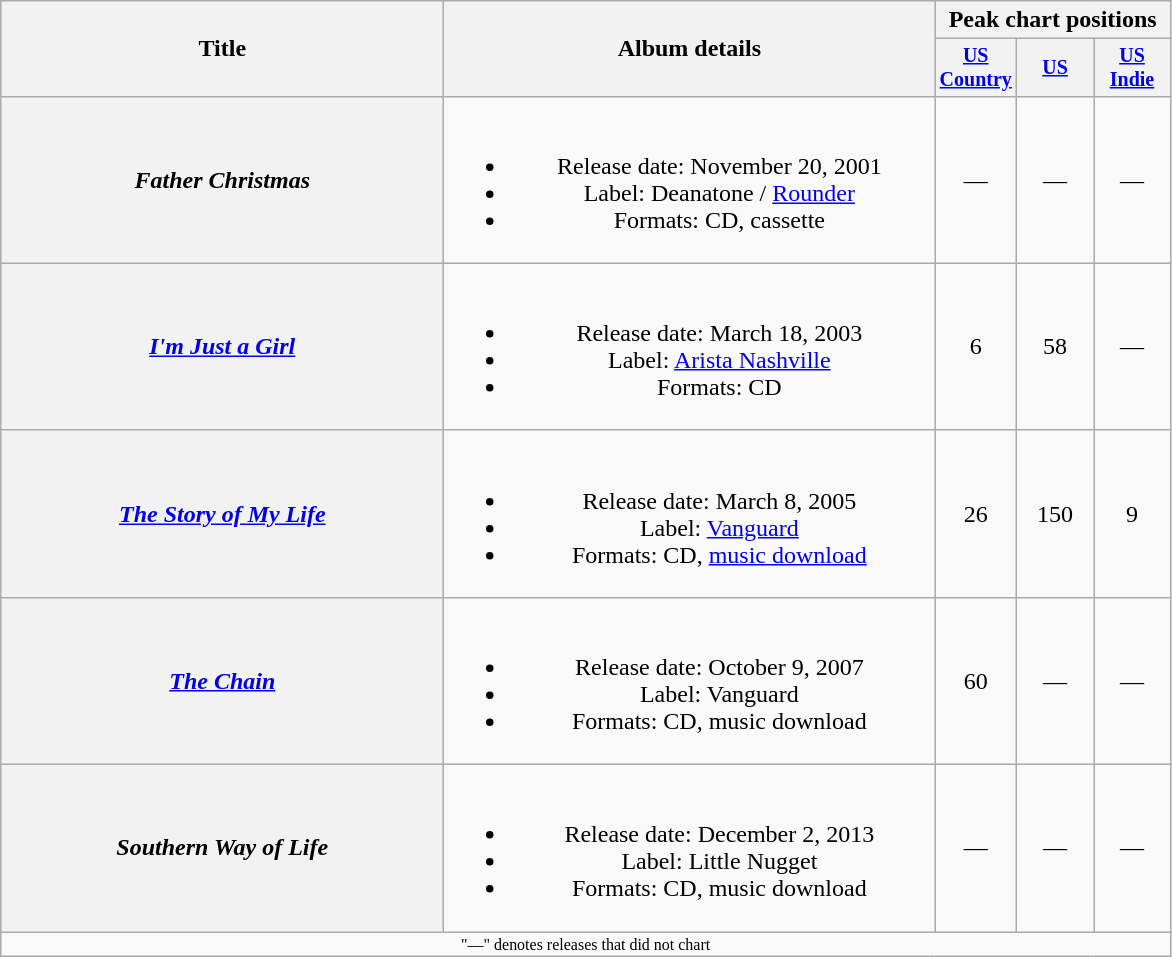<table class="wikitable plainrowheaders" style="text-align:center;">
<tr>
<th rowspan="2" style="width:18em;">Title</th>
<th rowspan="2" style="width:20em;">Album details</th>
<th colspan="3">Peak chart positions</th>
</tr>
<tr style="font-size:smaller;">
<th width="45"><a href='#'>US Country</a><br></th>
<th width="45"><a href='#'>US</a><br></th>
<th width="45"><a href='#'>US<br>Indie</a><br></th>
</tr>
<tr>
<th scope="row"><em>Father Christmas</em></th>
<td><br><ul><li>Release date: November 20, 2001</li><li>Label: Deanatone / <a href='#'>Rounder</a></li><li>Formats: CD, cassette</li></ul></td>
<td>—</td>
<td>—</td>
<td>—</td>
</tr>
<tr>
<th scope="row"><em><a href='#'>I'm Just a Girl</a></em></th>
<td><br><ul><li>Release date: March 18, 2003</li><li>Label: <a href='#'>Arista Nashville</a></li><li>Formats: CD</li></ul></td>
<td>6</td>
<td>58</td>
<td>—</td>
</tr>
<tr>
<th scope="row"><em><a href='#'>The Story of My Life</a></em></th>
<td><br><ul><li>Release date: March 8, 2005</li><li>Label: <a href='#'>Vanguard</a></li><li>Formats: CD, <a href='#'>music download</a></li></ul></td>
<td>26</td>
<td>150</td>
<td>9</td>
</tr>
<tr>
<th scope="row"><em><a href='#'>The Chain</a></em></th>
<td><br><ul><li>Release date: October 9, 2007</li><li>Label: Vanguard</li><li>Formats: CD, music download</li></ul></td>
<td>60</td>
<td>—</td>
<td>—</td>
</tr>
<tr>
<th scope="row"><em>Southern Way of Life</em></th>
<td><br><ul><li>Release date: December 2, 2013</li><li>Label: Little Nugget</li><li>Formats: CD, music download</li></ul></td>
<td>—</td>
<td>—</td>
<td>—</td>
</tr>
<tr>
<td colspan="5" style="font-size:8pt">"—" denotes releases that did not chart</td>
</tr>
</table>
